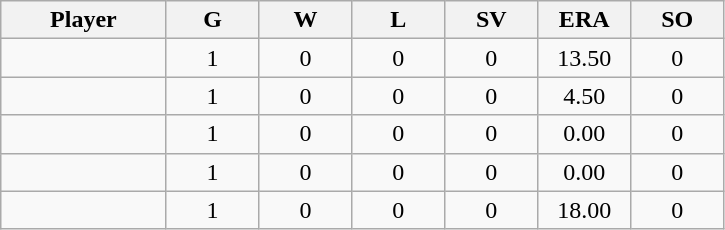<table class="wikitable sortable">
<tr>
<th bgcolor="#DDDDFF" width="16%">Player</th>
<th bgcolor="#DDDDFF" width="9%">G</th>
<th bgcolor="#DDDDFF" width="9%">W</th>
<th bgcolor="#DDDDFF" width="9%">L</th>
<th bgcolor="#DDDDFF" width="9%">SV</th>
<th bgcolor="#DDDDFF" width="9%">ERA</th>
<th bgcolor="#DDDDFF" width="9%">SO</th>
</tr>
<tr align="center">
<td></td>
<td>1</td>
<td>0</td>
<td>0</td>
<td>0</td>
<td>13.50</td>
<td>0</td>
</tr>
<tr align="center">
<td></td>
<td>1</td>
<td>0</td>
<td>0</td>
<td>0</td>
<td>4.50</td>
<td>0</td>
</tr>
<tr align="center">
<td></td>
<td>1</td>
<td>0</td>
<td>0</td>
<td>0</td>
<td>0.00</td>
<td>0</td>
</tr>
<tr align="center">
<td></td>
<td>1</td>
<td>0</td>
<td>0</td>
<td>0</td>
<td>0.00</td>
<td>0</td>
</tr>
<tr align="center">
<td></td>
<td>1</td>
<td>0</td>
<td>0</td>
<td>0</td>
<td>18.00</td>
<td>0</td>
</tr>
</table>
